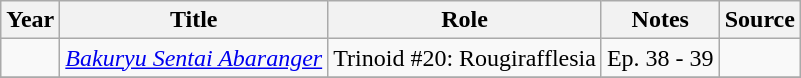<table class="wikitable sortable plainrowheaders">
<tr>
<th>Year</th>
<th>Title</th>
<th>Role</th>
<th class="unsortable">Notes</th>
<th class="unsortable">Source</th>
</tr>
<tr>
<td></td>
<td><em><a href='#'>Bakuryu Sentai Abaranger</a></em></td>
<td>Trinoid #20: Rougirafflesia</td>
<td>Ep. 38 - 39</td>
<td></td>
</tr>
<tr>
</tr>
</table>
